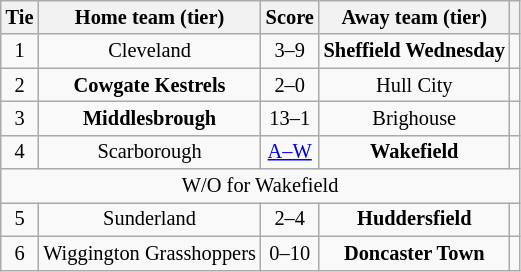<table class="wikitable" style="text-align:center; font-size:85%">
<tr>
<th>Tie</th>
<th>Home team (tier)</th>
<th>Score</th>
<th>Away team (tier)</th>
<th></th>
</tr>
<tr>
<td align="center">1</td>
<td>Cleveland</td>
<td align="center">3–9</td>
<td><strong>Sheffield Wednesday</strong></td>
<td></td>
</tr>
<tr>
<td align="center">2</td>
<td><strong>Cowgate Kestrels</strong></td>
<td align="center">2–0</td>
<td>Hull City</td>
<td></td>
</tr>
<tr>
<td align="center">3</td>
<td><strong>Middlesbrough</strong></td>
<td align="center">13–1</td>
<td>Brighouse</td>
<td></td>
</tr>
<tr>
<td align="center">4</td>
<td>Scarborough</td>
<td align="center"><a href='#'>A–W</a></td>
<td><strong>Wakefield</strong></td>
<td></td>
</tr>
<tr>
<td colspan="5" align="center">W/O for Wakefield</td>
</tr>
<tr>
<td align="center">5</td>
<td>Sunderland</td>
<td align="center">2–4</td>
<td><strong>Huddersfield</strong></td>
<td></td>
</tr>
<tr>
<td align="center">6</td>
<td>Wiggington Grasshoppers</td>
<td align="center">0–10</td>
<td><strong>Doncaster Town</strong></td>
<td></td>
</tr>
</table>
